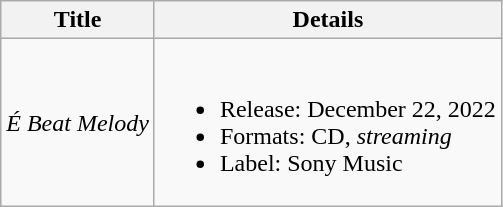<table class="wikitable">
<tr>
<th>Title</th>
<th>Details</th>
</tr>
<tr>
<td><em>É Beat Melody</em></td>
<td><br><ul><li>Release: December 22, 2022</li><li>Formats: CD, <em>streaming</em></li><li>Label: Sony Music</li></ul></td>
</tr>
</table>
